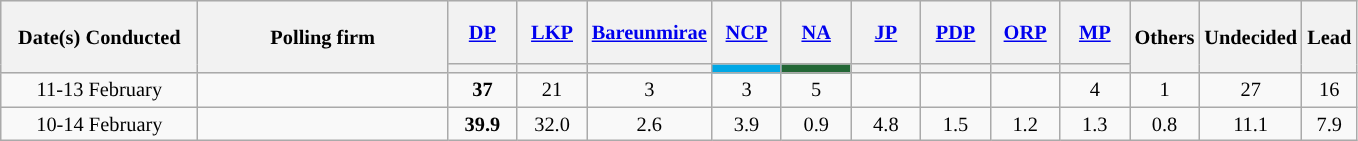<table class="wikitable sortable" style="text-align:center; font-size:85%; line-height:16px; margin:0;">
<tr style="height:42px; background-color:#E9E9E9; border 1px solid #aaaaaa;">
<th style="width:125px;" rowspan="2">Date(s) Conducted</th>
<th style="width:160px;" rowspan="2">Polling firm</th>
<th class="unsortable" style="width:40px;"><a href='#'>DP</a></th>
<th class="unsortable" style="width:40px;"><a href='#'>LKP</a></th>
<th class="unsortable" style="width:40px;"><a href='#'>Bareunmirae</a></th>
<th class="unsortable" style="width:40px;"><a href='#'>NCP</a></th>
<th class="unsortable" style="width:40px;"><a href='#'>NA</a></th>
<th class="unsortable" style="width:40px;"><a href='#'>JP</a></th>
<th class="unsortable" style="width:40px;"><a href='#'>PDP</a></th>
<th class="unsortable" style="width:40px;"><a href='#'>ORP</a></th>
<th class="unsortable" style="width:40px;"><a href='#'>MP</a></th>
<th style="width:30px;" rowspan="2" class="unsortable">Others</th>
<th style="width:30px;" rowspan="2" class="unsortable">Undecided</th>
<th style="width:30px;" rowspan="2" class="unsortable">Lead</th>
</tr>
<tr>
<th style="background:"></th>
<th style="background:"></th>
<th style="background:"></th>
<th style="background:#00A7E5;"></th>
<th style="background:#236736"></th>
<th style="background:"></th>
<th style="background:"></th>
<th style="background:"></th>
<th style="background:"></th>
</tr>
<tr>
<td data-sort-value="2020-02-14">11-13 February</td>
<td></td>
<td><strong>37</strong></td>
<td>21</td>
<td>3</td>
<td>3</td>
<td>5</td>
<td></td>
<td></td>
<td></td>
<td>4</td>
<td>1</td>
<td>27</td>
<td style="background:">16</td>
</tr>
<tr>
<td data-sort-value="2020-02-17">10-14 February</td>
<td></td>
<td><strong>39.9</strong></td>
<td>32.0</td>
<td>2.6</td>
<td>3.9</td>
<td>0.9</td>
<td>4.8</td>
<td>1.5</td>
<td>1.2</td>
<td>1.3</td>
<td>0.8</td>
<td>11.1</td>
<td style="background:">7.9</td>
</tr>
</table>
